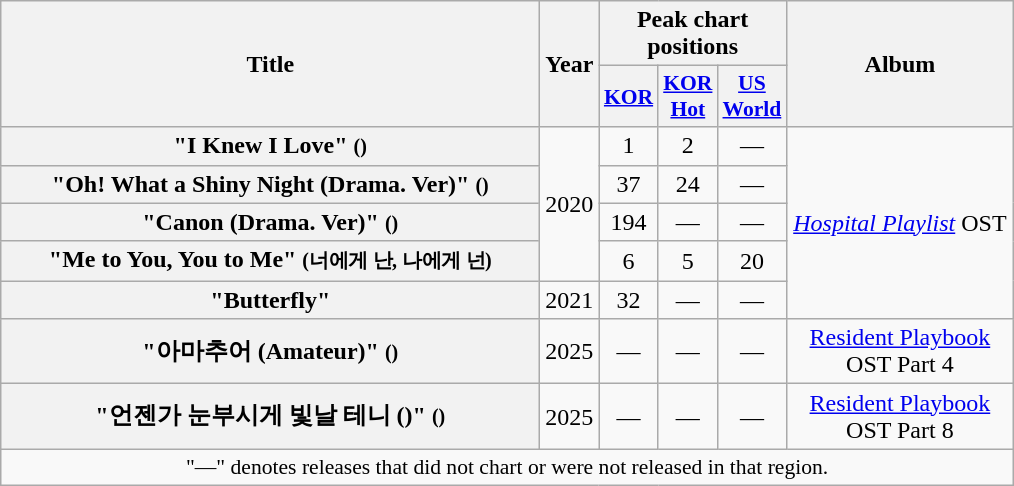<table class="wikitable plainrowheaders" style="text-align:center;" border="1">
<tr>
<th rowspan="2" style="width:22em;">Title</th>
<th rowspan="2" style="width:2em;">Year</th>
<th colspan="3">Peak chart positions</th>
<th rowspan="2" style="width:9em;">Album</th>
</tr>
<tr>
<th scope="col" style="width:2em;font-size:90%;"><a href='#'>KOR</a><br></th>
<th scope="col" style="width:2em;font-size:90%;"><a href='#'>KOR<br>Hot</a><br></th>
<th scope="col" style="width:2.5em;font-size:90%;"><a href='#'>US<br>World</a><br></th>
</tr>
<tr>
<th scope="row">"I Knew I Love" <small>()</small></th>
<td rowspan="4">2020</td>
<td>1</td>
<td>2</td>
<td>—</td>
<td rowspan="5"><em><a href='#'>Hospital Playlist</a></em> OST</td>
</tr>
<tr>
<th scope="row">"Oh! What a Shiny Night (Drama. Ver)" <small>()</small></th>
<td>37</td>
<td>24</td>
<td>—</td>
</tr>
<tr>
<th scope="row">"Canon (Drama. Ver)" <small>()</small></th>
<td>194</td>
<td>—</td>
<td>—</td>
</tr>
<tr>
<th scope="row">"Me to You, You to Me" <small>(너에게 난, 나에게 넌)</small></th>
<td>6</td>
<td>5</td>
<td>20</td>
</tr>
<tr>
<th scope="row">"Butterfly"</th>
<td>2021</td>
<td>32</td>
<td>—</td>
<td>—</td>
</tr>
<tr>
<th scope="row">"아마추어 (Amateur)" <small>()</small></th>
<td>2025</td>
<td>—</td>
<td>—</td>
<td>—</td>
<td><a href='#'>Resident Playbook</a> OST Part 4</td>
</tr>
<tr>
<th scope="row">"언젠가 눈부시게 빛날 테니 ()" <small>()</small></th>
<td>2025</td>
<td>—</td>
<td>—</td>
<td>—</td>
<td><a href='#'>Resident Playbook</a> OST Part 8</td>
</tr>
<tr>
<td colspan="6" style="font-size:90%">"—" denotes releases that did not chart or were not released in that region.</td>
</tr>
</table>
